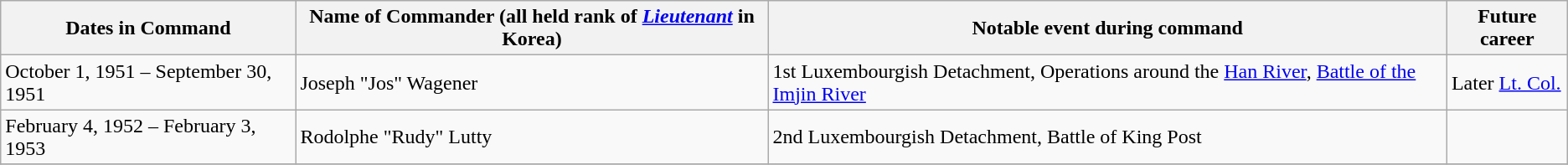<table class="wikitable">
<tr>
<th>Dates in Command</th>
<th>Name of Commander (all held rank of <a href='#'><em>Lieutenant</em></a> in Korea)</th>
<th>Notable event during command</th>
<th>Future career</th>
</tr>
<tr>
<td>October 1, 1951 – September 30, 1951</td>
<td>Joseph "Jos" Wagener</td>
<td>1st Luxembourgish Detachment, Operations around the <a href='#'>Han River</a>, <a href='#'>Battle of the Imjin River</a></td>
<td>Later <a href='#'>Lt. Col.</a></td>
</tr>
<tr>
<td>February 4, 1952 – February 3, 1953</td>
<td>Rodolphe "Rudy" Lutty</td>
<td>2nd Luxembourgish Detachment, Battle of King Post</td>
<td></td>
</tr>
<tr>
</tr>
</table>
